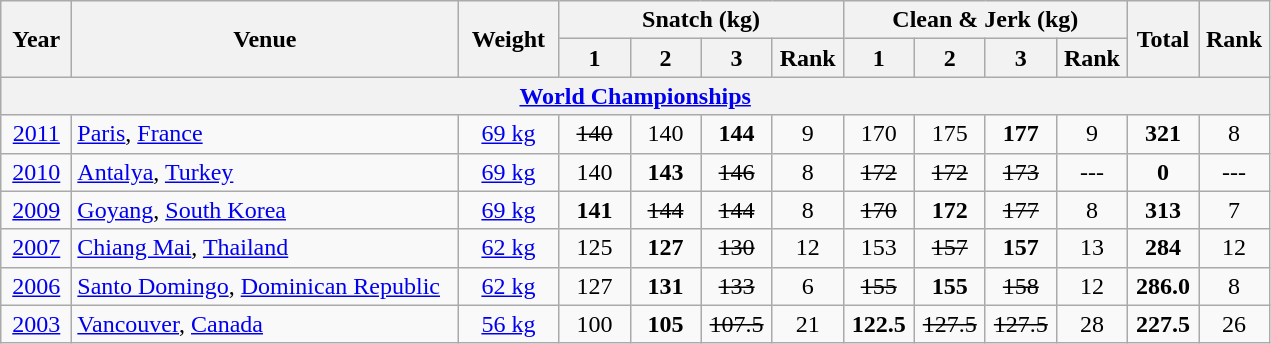<table class = "wikitable" style="text-align:center;">
<tr>
<th rowspan=2 width=40>Year</th>
<th rowspan=2 width=250>Venue</th>
<th rowspan=2 width=60>Weight</th>
<th colspan=4>Snatch (kg)</th>
<th colspan=4>Clean & Jerk (kg)</th>
<th rowspan=2 width=40>Total</th>
<th rowspan=2 width=40>Rank</th>
</tr>
<tr>
<th width=40>1</th>
<th width=40>2</th>
<th width=40>3</th>
<th width=40>Rank</th>
<th width=40>1</th>
<th width=40>2</th>
<th width=40>3</th>
<th width=40>Rank</th>
</tr>
<tr>
<th colspan=13><a href='#'>World Championships</a></th>
</tr>
<tr>
<td><a href='#'>2011</a></td>
<td align=left> <a href='#'>Paris</a>, <a href='#'>France</a></td>
<td><a href='#'>69 kg</a></td>
<td><s>140</s></td>
<td>140</td>
<td><strong>144</strong></td>
<td>9</td>
<td>170</td>
<td>175</td>
<td><strong>177</strong></td>
<td>9</td>
<td><strong>321</strong></td>
<td>8</td>
</tr>
<tr>
<td><a href='#'>2010</a></td>
<td align=left> <a href='#'>Antalya</a>, <a href='#'>Turkey</a></td>
<td><a href='#'>69 kg</a></td>
<td>140</td>
<td><strong>143</strong></td>
<td><s>146</s></td>
<td>8</td>
<td><s>172</s></td>
<td><s>172</s></td>
<td><s>173</s></td>
<td>---</td>
<td><strong>0</strong></td>
<td>---</td>
</tr>
<tr>
<td><a href='#'>2009</a></td>
<td align=left> <a href='#'>Goyang</a>, <a href='#'>South Korea</a></td>
<td><a href='#'>69 kg</a></td>
<td><strong>141</strong></td>
<td><s>144</s></td>
<td><s>144</s></td>
<td>8</td>
<td><s>170</s></td>
<td><strong>172</strong></td>
<td><s>177</s></td>
<td>8</td>
<td><strong>313</strong></td>
<td>7</td>
</tr>
<tr>
<td><a href='#'>2007</a></td>
<td align=left> <a href='#'>Chiang Mai</a>, <a href='#'>Thailand</a></td>
<td><a href='#'>62 kg</a></td>
<td>125</td>
<td><strong>127</strong></td>
<td><s>130</s></td>
<td>12</td>
<td>153</td>
<td><s>157</s></td>
<td><strong>157</strong></td>
<td>13</td>
<td><strong>284</strong></td>
<td>12</td>
</tr>
<tr>
<td><a href='#'>2006</a></td>
<td align=left> <a href='#'>Santo Domingo</a>, <a href='#'>Dominican Republic</a></td>
<td><a href='#'>62 kg</a></td>
<td>127</td>
<td><strong>131</strong></td>
<td><s>133</s></td>
<td>6</td>
<td><s>155</s></td>
<td><strong>155</strong></td>
<td><s>158</s></td>
<td>12</td>
<td><strong>286.0</strong></td>
<td>8</td>
</tr>
<tr>
<td><a href='#'>2003</a></td>
<td align=left> <a href='#'>Vancouver</a>, <a href='#'>Canada</a></td>
<td><a href='#'>56 kg</a></td>
<td>100</td>
<td><strong>105</strong></td>
<td><s>107.5</s></td>
<td>21</td>
<td><strong>122.5</strong></td>
<td><s>127.5</s></td>
<td><s>127.5</s></td>
<td>28</td>
<td><strong>227.5</strong></td>
<td>26</td>
</tr>
</table>
